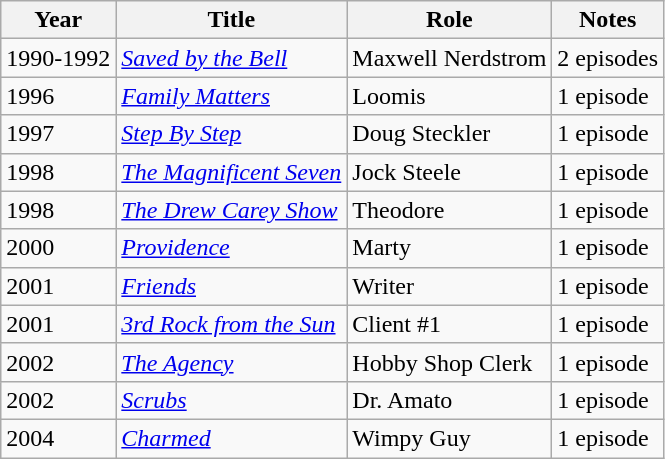<table class="wikitable">
<tr>
<th>Year</th>
<th>Title</th>
<th>Role</th>
<th>Notes</th>
</tr>
<tr>
<td>1990-1992</td>
<td><em><a href='#'>Saved by the Bell</a></em></td>
<td>Maxwell Nerdstrom</td>
<td>2 episodes</td>
</tr>
<tr>
<td>1996</td>
<td><em><a href='#'>Family Matters</a></em></td>
<td>Loomis</td>
<td>1 episode</td>
</tr>
<tr>
<td>1997</td>
<td><em><a href='#'>Step By Step</a></em></td>
<td>Doug Steckler</td>
<td>1 episode</td>
</tr>
<tr>
<td>1998</td>
<td><em><a href='#'>The Magnificent Seven</a></em></td>
<td>Jock Steele</td>
<td>1 episode</td>
</tr>
<tr>
<td>1998</td>
<td><em><a href='#'>The Drew Carey Show</a></em></td>
<td>Theodore</td>
<td>1 episode</td>
</tr>
<tr>
<td>2000</td>
<td><em><a href='#'>Providence</a></em></td>
<td>Marty</td>
<td>1 episode</td>
</tr>
<tr>
<td>2001</td>
<td><em><a href='#'>Friends</a></em></td>
<td>Writer</td>
<td>1 episode</td>
</tr>
<tr>
<td>2001</td>
<td><em><a href='#'>3rd Rock from the Sun</a></em></td>
<td>Client #1</td>
<td>1 episode</td>
</tr>
<tr>
<td>2002</td>
<td><em><a href='#'>The Agency</a></em></td>
<td>Hobby Shop Clerk</td>
<td>1 episode</td>
</tr>
<tr>
<td>2002</td>
<td><em><a href='#'>Scrubs</a></em></td>
<td>Dr. Amato</td>
<td>1 episode</td>
</tr>
<tr>
<td>2004</td>
<td><em><a href='#'>Charmed</a></em></td>
<td>Wimpy Guy</td>
<td>1 episode</td>
</tr>
</table>
